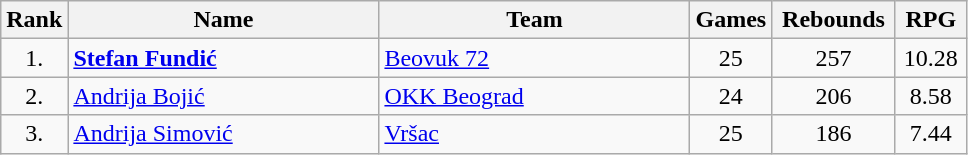<table class="wikitable sortable" style="text-align: center">
<tr>
<th>Rank</th>
<th width=200>Name</th>
<th width=200>Team</th>
<th>Games</th>
<th width=75>Rebounds</th>
<th width=40>RPG</th>
</tr>
<tr>
<td>1.</td>
<td align="left"> <strong><a href='#'>Stefan Fundić</a></strong></td>
<td align="left"><a href='#'>Beovuk 72</a></td>
<td>25</td>
<td>257</td>
<td>10.28</td>
</tr>
<tr>
<td>2.</td>
<td align="left"> <a href='#'>Andrija Bojić</a></td>
<td align="left"><a href='#'>OKK Beograd</a></td>
<td>24</td>
<td>206</td>
<td>8.58</td>
</tr>
<tr>
<td>3.</td>
<td align="left"> <a href='#'>Andrija Simović</a></td>
<td align="left"><a href='#'>Vršac</a></td>
<td>25</td>
<td>186</td>
<td>7.44</td>
</tr>
</table>
